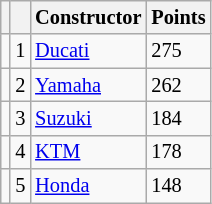<table class="wikitable" style="font-size: 85%;">
<tr>
<th></th>
<th></th>
<th>Constructor</th>
<th>Points</th>
</tr>
<tr>
<td></td>
<td align=center>1</td>
<td> <a href='#'>Ducati</a></td>
<td align=left>275</td>
</tr>
<tr>
<td></td>
<td align=center>2</td>
<td> <a href='#'>Yamaha</a></td>
<td align=left>262</td>
</tr>
<tr>
<td></td>
<td align=center>3</td>
<td> <a href='#'>Suzuki</a></td>
<td align=left>184</td>
</tr>
<tr>
<td></td>
<td align=center>4</td>
<td> <a href='#'>KTM</a></td>
<td align=left>178</td>
</tr>
<tr>
<td></td>
<td align=center>5</td>
<td> <a href='#'>Honda</a></td>
<td align=left>148</td>
</tr>
</table>
